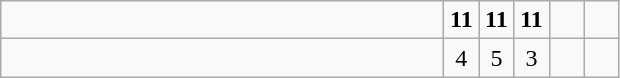<table class="wikitable">
<tr>
<td style="width:18em"><strong></strong></td>
<td align=center style="width:1em"><strong>11</strong></td>
<td align=center style="width:1em"><strong>11</strong></td>
<td align=center style="width:1em"><strong>11</strong></td>
<td align=center style="width:1em"></td>
<td align=center style="width:1em"></td>
</tr>
<tr>
<td style="width:18em"></td>
<td align=center style="width:1em">4</td>
<td align=center style="width:1em">5</td>
<td align=center style="width:1em">3</td>
<td align=center style="width:1em"></td>
<td align=center style="width:1em"></td>
</tr>
</table>
